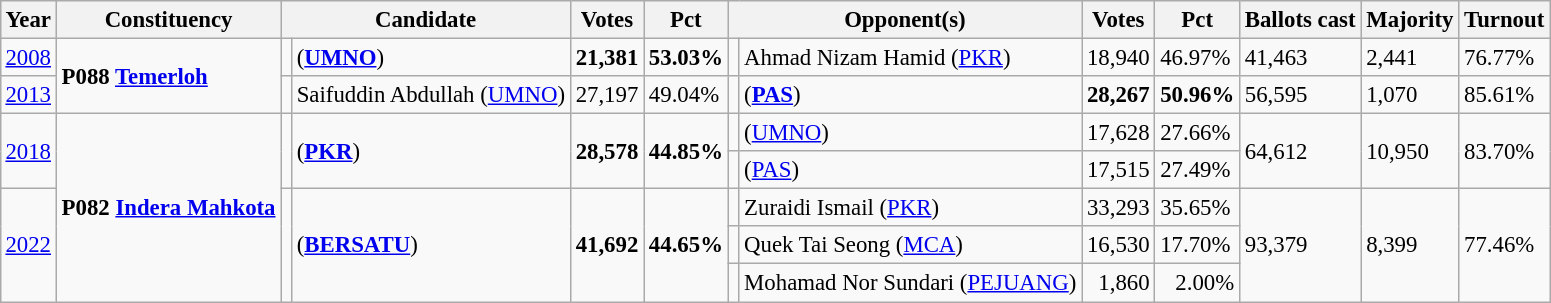<table class="wikitable" style="margin:0.5em ; font-size:95%">
<tr>
<th>Year</th>
<th>Constituency</th>
<th colspan=2>Candidate</th>
<th>Votes</th>
<th>Pct</th>
<th colspan=2>Opponent(s)</th>
<th>Votes</th>
<th>Pct</th>
<th>Ballots cast</th>
<th>Majority</th>
<th>Turnout</th>
</tr>
<tr>
<td><a href='#'>2008</a></td>
<td rowspan=2><strong>P088 <a href='#'>Temerloh</a></strong></td>
<td></td>
<td> (<a href='#'><strong>UMNO</strong></a>)</td>
<td align="right"><strong>21,381</strong></td>
<td><strong>53.03%</strong></td>
<td></td>
<td>Ahmad Nizam Hamid (<a href='#'>PKR</a>)</td>
<td align="right">18,940</td>
<td>46.97%</td>
<td>41,463</td>
<td>2,441</td>
<td>76.77%</td>
</tr>
<tr>
<td><a href='#'>2013</a></td>
<td></td>
<td>Saifuddin Abdullah (<a href='#'>UMNO</a>)</td>
<td align="right">27,197</td>
<td>49.04%</td>
<td></td>
<td> (<a href='#'><strong>PAS</strong></a>)</td>
<td align="right"><strong>28,267</strong></td>
<td><strong>50.96%</strong></td>
<td>56,595</td>
<td>1,070</td>
<td>85.61%</td>
</tr>
<tr>
<td rowspan=2><a href='#'>2018</a></td>
<td rowspan=5><strong>P082 <a href='#'>Indera Mahkota</a></strong></td>
<td rowspan=2 ></td>
<td rowspan=2> (<a href='#'><strong>PKR</strong></a>)</td>
<td rowspan=2 align="right"><strong>28,578</strong></td>
<td rowspan=2><strong>44.85%</strong></td>
<td></td>
<td> (<a href='#'>UMNO</a>)</td>
<td align="right">17,628</td>
<td>27.66%</td>
<td rowspan=2>64,612</td>
<td rowspan=2>10,950</td>
<td rowspan=2>83.70%</td>
</tr>
<tr>
<td></td>
<td> (<a href='#'>PAS</a>)</td>
<td align="right">17,515</td>
<td>27.49%</td>
</tr>
<tr>
<td rowspan=3><a href='#'>2022</a></td>
<td rowspan=3 bgcolor=></td>
<td rowspan=3><strong></strong> (<a href='#'><strong>BERSATU</strong></a>)</td>
<td rowspan=3 align="right"><strong>41,692</strong></td>
<td rowspan=3><strong>44.65%</strong></td>
<td></td>
<td>Zuraidi Ismail (<a href='#'>PKR</a>)</td>
<td align="right">33,293</td>
<td>35.65%</td>
<td rowspan=3>93,379</td>
<td rowspan=3>8,399</td>
<td rowspan=3>77.46%</td>
</tr>
<tr>
<td></td>
<td>Quek Tai Seong (<a href='#'>MCA</a>)</td>
<td align="right">16,530</td>
<td>17.70%</td>
</tr>
<tr>
<td bgcolor=></td>
<td>Mohamad Nor Sundari (<a href='#'>PEJUANG</a>)</td>
<td align="right">1,860</td>
<td align=right>2.00%</td>
</tr>
</table>
